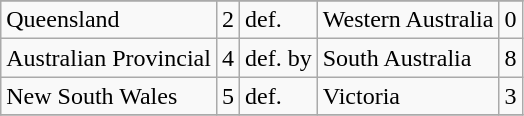<table class="wikitable">
<tr>
</tr>
<tr>
<td>Queensland</td>
<td>2</td>
<td>def.</td>
<td>Western Australia</td>
<td>0</td>
</tr>
<tr>
<td>Australian Provincial</td>
<td>4</td>
<td>def. by</td>
<td>South Australia</td>
<td>8</td>
</tr>
<tr>
<td>New South Wales</td>
<td>5</td>
<td>def.</td>
<td>Victoria</td>
<td>3</td>
</tr>
<tr>
</tr>
</table>
